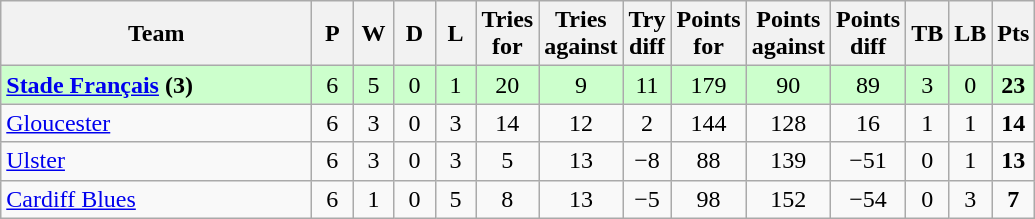<table class="wikitable" style="text-align: center;">
<tr>
<th width="200">Team</th>
<th width="20">P</th>
<th width="20">W</th>
<th width="20">D</th>
<th width="20">L</th>
<th width="20">Tries for</th>
<th width="20">Tries against</th>
<th width="20">Try diff</th>
<th width="20">Points for</th>
<th width="20">Points against</th>
<th width="25">Points diff</th>
<th width="20">TB</th>
<th width="20">LB</th>
<th width="20">Pts</th>
</tr>
<tr bgcolor=#ccffcc>
<td align=left> <strong><a href='#'>Stade Français</a> (3)</strong></td>
<td>6</td>
<td>5</td>
<td>0</td>
<td>1</td>
<td>20</td>
<td>9</td>
<td>11</td>
<td>179</td>
<td>90</td>
<td>89</td>
<td>3</td>
<td>0</td>
<td><strong>23</strong></td>
</tr>
<tr>
<td align=left> <a href='#'>Gloucester</a></td>
<td>6</td>
<td>3</td>
<td>0</td>
<td>3</td>
<td>14</td>
<td>12</td>
<td>2</td>
<td>144</td>
<td>128</td>
<td>16</td>
<td>1</td>
<td>1</td>
<td><strong>14</strong></td>
</tr>
<tr>
<td align=left> <a href='#'>Ulster</a></td>
<td>6</td>
<td>3</td>
<td>0</td>
<td>3</td>
<td>5</td>
<td>13</td>
<td>−8</td>
<td>88</td>
<td>139</td>
<td>−51</td>
<td>0</td>
<td>1</td>
<td><strong>13</strong></td>
</tr>
<tr>
<td align=left> <a href='#'>Cardiff Blues</a></td>
<td>6</td>
<td>1</td>
<td>0</td>
<td>5</td>
<td>8</td>
<td>13</td>
<td>−5</td>
<td>98</td>
<td>152</td>
<td>−54</td>
<td>0</td>
<td>3</td>
<td><strong>7</strong></td>
</tr>
</table>
